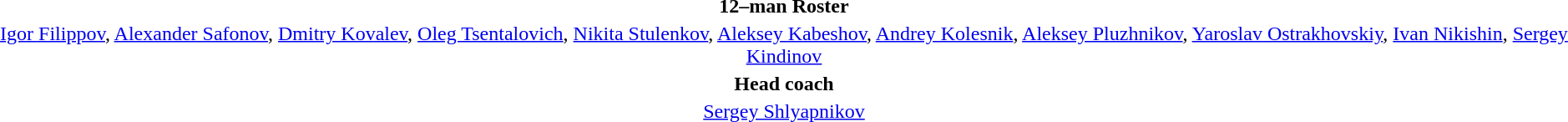<table style="text-align: center; margin-top: 2em; margin-left: auto; margin-right: auto">
<tr>
<td><strong>12–man Roster</strong></td>
</tr>
<tr>
<td><a href='#'>Igor Filippov</a>, <a href='#'>Alexander Safonov</a>, <a href='#'>Dmitry Kovalev</a>, <a href='#'>Oleg Tsentalovich</a>, <a href='#'>Nikita Stulenkov</a>, <a href='#'>Aleksey Kabeshov</a>, <a href='#'>Andrey Kolesnik</a>, <a href='#'>Aleksey Pluzhnikov</a>, <a href='#'>Yaroslav Ostrakhovskiy</a>, <a href='#'>Ivan Nikishin</a>, <a href='#'>Sergey Kindinov</a></td>
</tr>
<tr>
<td><strong>Head coach</strong></td>
</tr>
<tr>
<td><a href='#'>Sergey Shlyapnikov</a></td>
</tr>
</table>
